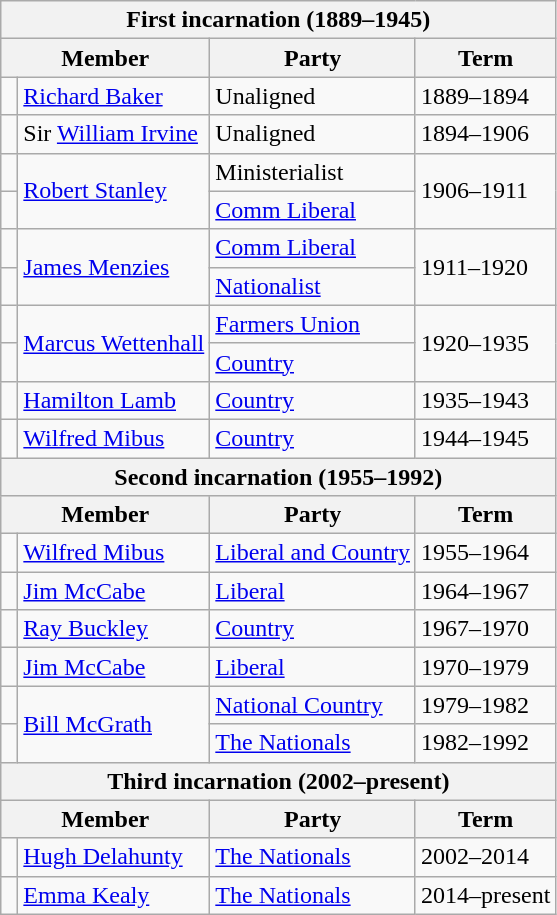<table class="wikitable">
<tr>
<th colspan="4">First incarnation (1889–1945)</th>
</tr>
<tr>
<th colspan="2">Member</th>
<th>Party</th>
<th>Term</th>
</tr>
<tr>
<td> </td>
<td><a href='#'>Richard Baker</a></td>
<td>Unaligned</td>
<td>1889–1894</td>
</tr>
<tr>
<td> </td>
<td>Sir <a href='#'>William Irvine</a></td>
<td>Unaligned</td>
<td>1894–1906</td>
</tr>
<tr>
<td> </td>
<td rowspan="2"><a href='#'>Robert Stanley</a></td>
<td>Ministerialist</td>
<td rowspan="2">1906–1911</td>
</tr>
<tr>
<td> </td>
<td><a href='#'>Comm Liberal</a></td>
</tr>
<tr>
<td> </td>
<td rowspan="2"><a href='#'>James Menzies</a></td>
<td><a href='#'>Comm Liberal</a></td>
<td rowspan="2">1911–1920</td>
</tr>
<tr>
<td> </td>
<td><a href='#'>Nationalist</a></td>
</tr>
<tr>
<td> </td>
<td rowspan="2"><a href='#'>Marcus Wettenhall</a></td>
<td><a href='#'>Farmers Union</a></td>
<td rowspan="2">1920–1935</td>
</tr>
<tr>
<td> </td>
<td><a href='#'>Country</a></td>
</tr>
<tr>
<td> </td>
<td><a href='#'>Hamilton Lamb</a></td>
<td><a href='#'>Country</a></td>
<td>1935–1943</td>
</tr>
<tr>
<td> </td>
<td><a href='#'>Wilfred Mibus</a></td>
<td><a href='#'>Country</a></td>
<td>1944–1945</td>
</tr>
<tr>
<th colspan="4">Second incarnation (1955–1992)</th>
</tr>
<tr>
<th colspan="2">Member</th>
<th>Party</th>
<th>Term</th>
</tr>
<tr>
<td> </td>
<td><a href='#'>Wilfred Mibus</a></td>
<td><a href='#'>Liberal and Country</a></td>
<td>1955–1964</td>
</tr>
<tr>
<td> </td>
<td><a href='#'>Jim McCabe</a></td>
<td><a href='#'>Liberal</a></td>
<td>1964–1967</td>
</tr>
<tr>
<td> </td>
<td><a href='#'>Ray Buckley</a></td>
<td><a href='#'>Country</a></td>
<td>1967–1970</td>
</tr>
<tr>
<td> </td>
<td><a href='#'>Jim McCabe</a></td>
<td><a href='#'>Liberal</a></td>
<td>1970–1979</td>
</tr>
<tr>
<td> </td>
<td rowspan="2"><a href='#'>Bill McGrath</a></td>
<td><a href='#'>National Country</a></td>
<td>1979–1982</td>
</tr>
<tr>
<td> </td>
<td><a href='#'>The Nationals</a></td>
<td>1982–1992</td>
</tr>
<tr>
<th colspan="4">Third incarnation (2002–present)</th>
</tr>
<tr>
<th colspan="2">Member</th>
<th>Party</th>
<th>Term</th>
</tr>
<tr>
<td> </td>
<td><a href='#'>Hugh Delahunty</a></td>
<td><a href='#'>The Nationals</a></td>
<td>2002–2014</td>
</tr>
<tr>
<td> </td>
<td><a href='#'>Emma Kealy</a></td>
<td><a href='#'>The Nationals</a></td>
<td>2014–present</td>
</tr>
</table>
